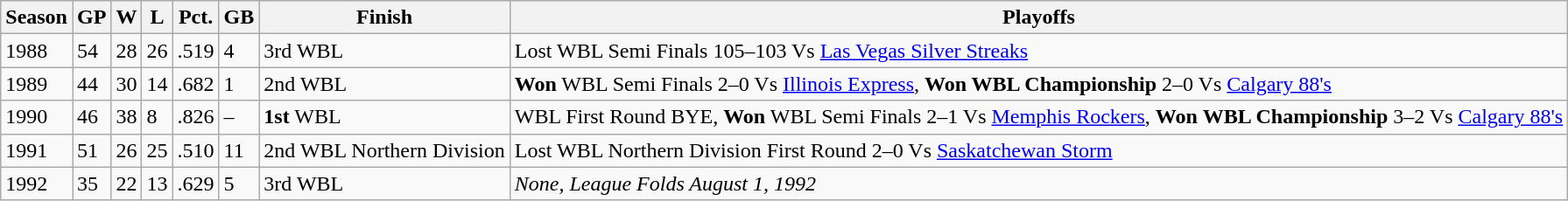<table class="wikitable">
<tr>
<th>Season</th>
<th>GP</th>
<th>W</th>
<th>L</th>
<th>Pct.</th>
<th>GB</th>
<th>Finish</th>
<th>Playoffs</th>
</tr>
<tr>
<td>1988</td>
<td>54</td>
<td>28</td>
<td>26</td>
<td>.519</td>
<td>4</td>
<td>3rd WBL</td>
<td>Lost WBL Semi Finals 105–103 Vs <a href='#'>Las Vegas Silver Streaks</a></td>
</tr>
<tr>
<td>1989</td>
<td>44</td>
<td>30</td>
<td>14</td>
<td>.682</td>
<td>1</td>
<td>2nd WBL</td>
<td><strong>Won</strong> WBL Semi Finals 2–0 Vs <a href='#'>Illinois Express</a>, <strong>Won WBL Championship</strong> 2–0 Vs <a href='#'>Calgary 88's</a></td>
</tr>
<tr>
<td>1990</td>
<td>46</td>
<td>38</td>
<td>8</td>
<td>.826</td>
<td>–</td>
<td><strong>1st</strong> WBL</td>
<td>WBL First Round BYE, <strong>Won</strong> WBL Semi Finals 2–1 Vs <a href='#'>Memphis Rockers</a>, <strong>Won</strong> <strong>WBL Championship</strong> 3–2 Vs <a href='#'>Calgary 88's</a></td>
</tr>
<tr>
<td>1991</td>
<td>51</td>
<td>26</td>
<td>25</td>
<td>.510</td>
<td>11</td>
<td>2nd WBL Northern Division</td>
<td>Lost WBL Northern Division First Round 2–0 Vs <a href='#'>Saskatchewan Storm</a></td>
</tr>
<tr>
<td>1992</td>
<td>35</td>
<td>22</td>
<td>13</td>
<td>.629</td>
<td>5</td>
<td>3rd WBL</td>
<td><em>None, League Folds August 1, 1992</em></td>
</tr>
</table>
